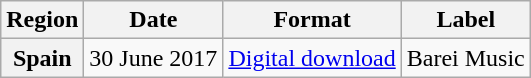<table class="wikitable plainrowheaders" style="text-align:center">
<tr>
<th>Region</th>
<th>Date</th>
<th>Format</th>
<th>Label</th>
</tr>
<tr>
<th scope="row">Spain</th>
<td>30 June 2017</td>
<td><a href='#'>Digital download</a></td>
<td>Barei Music</td>
</tr>
</table>
